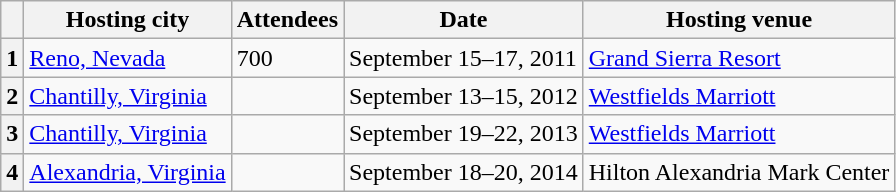<table class="wikitable sortable">
<tr>
<th scope="col"></th>
<th scope="col">Hosting city</th>
<th scope="col">Attendees</th>
<th scope="col">Date</th>
<th scope="col">Hosting venue</th>
</tr>
<tr>
<th scope="row">1</th>
<td><a href='#'>Reno, Nevada</a></td>
<td>700</td>
<td>September 15–17, 2011</td>
<td><a href='#'>Grand Sierra Resort</a></td>
</tr>
<tr>
<th scope="row">2</th>
<td><a href='#'>Chantilly, Virginia</a></td>
<td></td>
<td>September 13–15, 2012</td>
<td><a href='#'>Westfields Marriott</a></td>
</tr>
<tr>
<th scope="row">3</th>
<td><a href='#'>Chantilly, Virginia</a></td>
<td></td>
<td>September 19–22, 2013</td>
<td><a href='#'>Westfields Marriott</a></td>
</tr>
<tr>
<th>4</th>
<td><a href='#'>Alexandria, Virginia</a></td>
<td></td>
<td>September 18–20, 2014</td>
<td>Hilton Alexandria Mark Center</td>
</tr>
</table>
